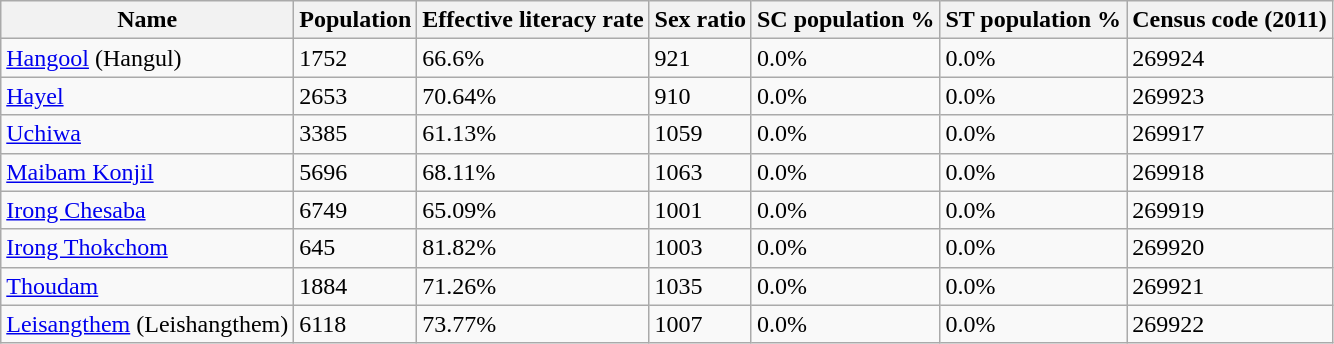<table class="wikitable sortable">
<tr>
<th>Name</th>
<th>Population</th>
<th>Effective literacy rate</th>
<th>Sex ratio</th>
<th>SC population %</th>
<th>ST population %</th>
<th>Census code (2011)</th>
</tr>
<tr>
<td><a href='#'>Hangool</a> (Hangul)</td>
<td>1752</td>
<td>66.6%</td>
<td>921</td>
<td>0.0%</td>
<td>0.0%</td>
<td>269924</td>
</tr>
<tr>
<td><a href='#'>Hayel</a></td>
<td>2653</td>
<td>70.64%</td>
<td>910</td>
<td>0.0%</td>
<td>0.0%</td>
<td>269923</td>
</tr>
<tr>
<td><a href='#'>Uchiwa</a></td>
<td>3385</td>
<td>61.13%</td>
<td>1059</td>
<td>0.0%</td>
<td>0.0%</td>
<td>269917</td>
</tr>
<tr>
<td><a href='#'>Maibam Konjil</a></td>
<td>5696</td>
<td>68.11%</td>
<td>1063</td>
<td>0.0%</td>
<td>0.0%</td>
<td>269918</td>
</tr>
<tr>
<td><a href='#'>Irong Chesaba</a></td>
<td>6749</td>
<td>65.09%</td>
<td>1001</td>
<td>0.0%</td>
<td>0.0%</td>
<td>269919</td>
</tr>
<tr>
<td><a href='#'>Irong Thokchom</a></td>
<td>645</td>
<td>81.82%</td>
<td>1003</td>
<td>0.0%</td>
<td>0.0%</td>
<td>269920</td>
</tr>
<tr>
<td><a href='#'>Thoudam</a></td>
<td>1884</td>
<td>71.26%</td>
<td>1035</td>
<td>0.0%</td>
<td>0.0%</td>
<td>269921</td>
</tr>
<tr>
<td><a href='#'>Leisangthem</a> (Leishangthem)</td>
<td>6118</td>
<td>73.77%</td>
<td>1007</td>
<td>0.0%</td>
<td>0.0%</td>
<td>269922</td>
</tr>
</table>
